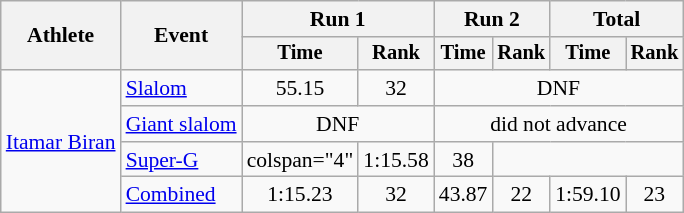<table class="wikitable" style="font-size:90%">
<tr>
<th rowspan=2>Athlete</th>
<th rowspan=2>Event</th>
<th colspan=2>Run 1</th>
<th colspan=2>Run 2</th>
<th colspan=2>Total</th>
</tr>
<tr style="font-size:95%">
<th>Time</th>
<th>Rank</th>
<th>Time</th>
<th>Rank</th>
<th>Time</th>
<th>Rank</th>
</tr>
<tr align=center>
<td align="left" rowspan="4"><a href='#'>Itamar Biran</a></td>
<td align="left"><a href='#'>Slalom</a></td>
<td>55.15</td>
<td>32</td>
<td colspan=4>DNF</td>
</tr>
<tr align=center>
<td align="left"><a href='#'>Giant slalom</a></td>
<td colspan=2>DNF</td>
<td colspan=4>did not advance</td>
</tr>
<tr align=center>
<td align="left"><a href='#'>Super-G</a></td>
<td>colspan="4" </td>
<td>1:15.58</td>
<td>38</td>
</tr>
<tr align=center>
<td align="left"><a href='#'>Combined</a></td>
<td>1:15.23</td>
<td>32</td>
<td>43.87</td>
<td>22</td>
<td>1:59.10</td>
<td>23</td>
</tr>
</table>
